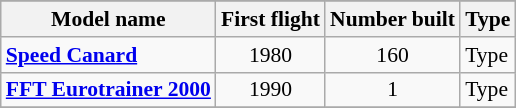<table class="wikitable" align=center style="font-size:90%;">
<tr>
</tr>
<tr style="background:#efefef;">
<th>Model name</th>
<th>First flight</th>
<th>Number built</th>
<th>Type</th>
</tr>
<tr>
<td align=left><strong><a href='#'>Speed Canard</a></strong></td>
<td align=center>1980</td>
<td align=center>160</td>
<td align=left>Type</td>
</tr>
<tr>
<td align=left><strong><a href='#'>FFT Eurotrainer 2000</a></strong></td>
<td align=center>1990</td>
<td align=center>1</td>
<td align=left>Type</td>
</tr>
<tr>
</tr>
</table>
